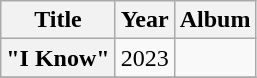<table class="wikitable plainrowheaders" style="text-align:center">
<tr>
<th>Title</th>
<th>Year</th>
<th>Album</th>
</tr>
<tr>
<th scope="row">"I Know"<br></th>
<td>2023</td>
<td></td>
</tr>
<tr>
</tr>
</table>
